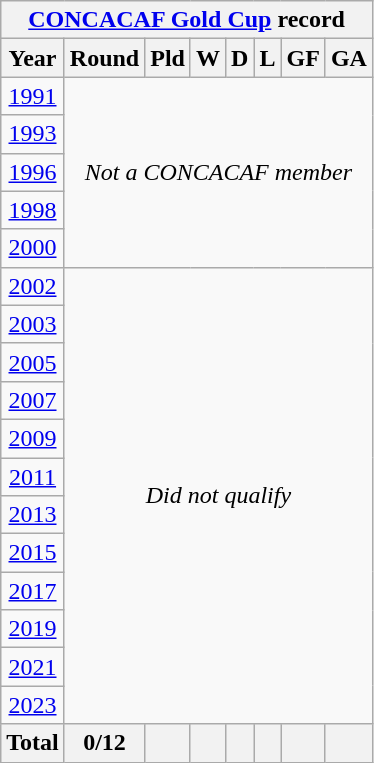<table class="wikitable" style="text-align: center;">
<tr>
<th colspan=8><a href='#'>CONCACAF Gold Cup</a> record</th>
</tr>
<tr>
<th>Year</th>
<th>Round</th>
<th>Pld</th>
<th>W</th>
<th>D</th>
<th>L</th>
<th>GF</th>
<th>GA</th>
</tr>
<tr>
<td> <a href='#'>1991</a></td>
<td colspan=8 rowspan=5><em>Not a CONCACAF member</em></td>
</tr>
<tr>
<td>  <a href='#'>1993</a></td>
</tr>
<tr>
<td> <a href='#'>1996</a></td>
</tr>
<tr>
<td> <a href='#'>1998</a></td>
</tr>
<tr>
<td> <a href='#'>2000</a></td>
</tr>
<tr>
<td> <a href='#'>2002</a></td>
<td colspan=8 rowspan=12><em>Did not qualify</em></td>
</tr>
<tr>
<td>  <a href='#'>2003</a></td>
</tr>
<tr>
<td> <a href='#'>2005</a></td>
</tr>
<tr>
<td> <a href='#'>2007</a></td>
</tr>
<tr>
<td> <a href='#'>2009</a></td>
</tr>
<tr>
<td> <a href='#'>2011</a></td>
</tr>
<tr>
<td> <a href='#'>2013</a></td>
</tr>
<tr>
<td>  <a href='#'>2015</a></td>
</tr>
<tr>
<td> <a href='#'>2017</a></td>
</tr>
<tr>
<td>   <a href='#'>2019</a></td>
</tr>
<tr>
<td> <a href='#'>2021</a></td>
</tr>
<tr>
<td>  <a href='#'>2023</a></td>
</tr>
<tr>
<th>Total</th>
<th>0/12</th>
<th></th>
<th></th>
<th></th>
<th></th>
<th></th>
<th></th>
</tr>
</table>
